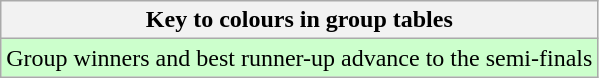<table class="wikitable">
<tr>
<th>Key to colours in group tables</th>
</tr>
<tr bgcolor=#ccffcc>
<td>Group winners and best runner-up advance to the semi-finals</td>
</tr>
</table>
